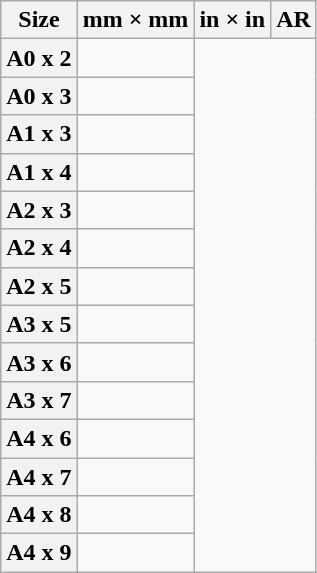<table class="wikitable">
<tr>
<th>Size</th>
<th>mm × mm</th>
<th>in × in</th>
<th title="aspect ratio">AR</th>
</tr>
<tr>
<th>A0 x 2</th>
<td></td>
</tr>
<tr>
<th>A0 x 3</th>
<td></td>
</tr>
<tr>
<th>A1 x 3</th>
<td></td>
</tr>
<tr>
<th>A1 x 4</th>
<td></td>
</tr>
<tr>
<th>A2 x 3</th>
<td></td>
</tr>
<tr>
<th>A2 x 4</th>
<td></td>
</tr>
<tr>
<th>A2 x 5</th>
<td></td>
</tr>
<tr>
<th>A3 x 5</th>
<td></td>
</tr>
<tr>
<th>A3 x 6</th>
<td></td>
</tr>
<tr>
<th>A3 x 7</th>
<td></td>
</tr>
<tr>
<th>A4 x 6</th>
<td></td>
</tr>
<tr>
<th>A4 x 7</th>
<td></td>
</tr>
<tr>
<th>A4 x 8</th>
<td></td>
</tr>
<tr>
<th>A4 x 9</th>
<td></td>
</tr>
</table>
